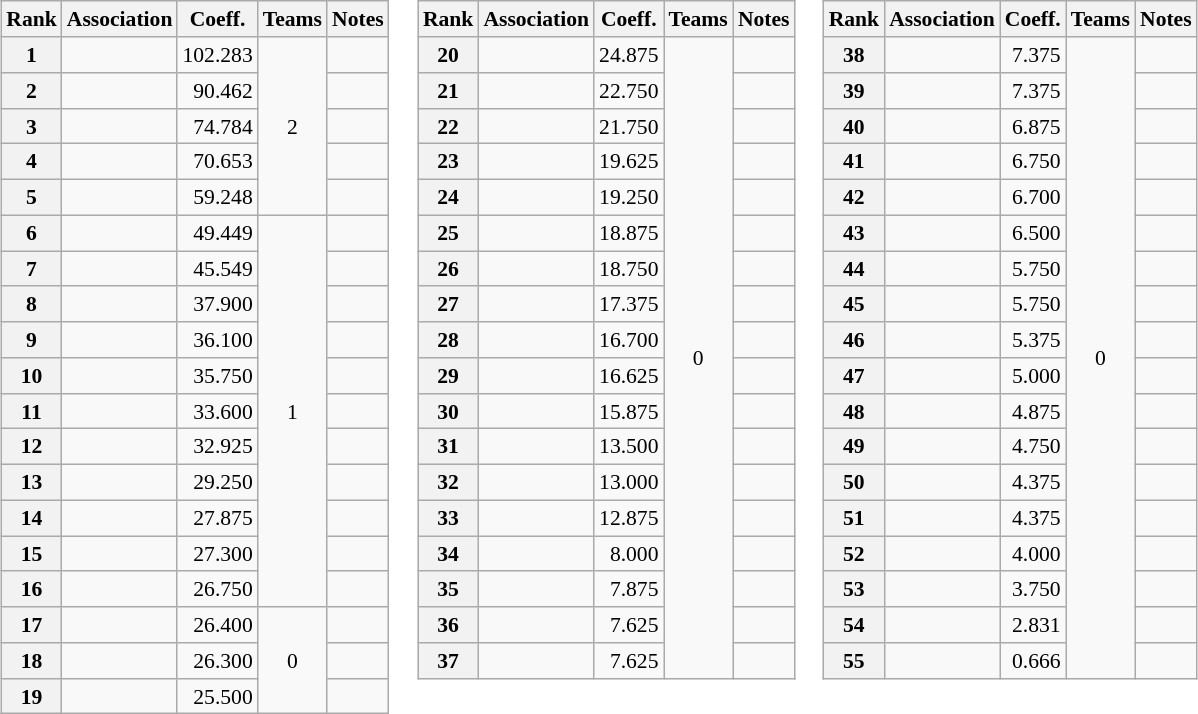<table>
<tr valign=top style="font-size:90%">
<td><br><table class="wikitable">
<tr>
<th>Rank</th>
<th>Association</th>
<th>Coeff.</th>
<th>Teams</th>
<th>Notes</th>
</tr>
<tr>
<th>1</th>
<td></td>
<td align=right>102.283</td>
<td align=center rowspan=5>2</td>
<td></td>
</tr>
<tr>
<th>2</th>
<td></td>
<td align=right>90.462</td>
<td></td>
</tr>
<tr>
<th>3</th>
<td></td>
<td align=right>74.784</td>
<td></td>
</tr>
<tr>
<th>4</th>
<td></td>
<td align=right>70.653</td>
<td></td>
</tr>
<tr>
<th>5</th>
<td></td>
<td align=right>59.248</td>
<td></td>
</tr>
<tr>
<th>6</th>
<td></td>
<td align=right>49.449</td>
<td align=center rowspan=11>1</td>
<td></td>
</tr>
<tr>
<th>7</th>
<td></td>
<td align=right>45.549</td>
<td></td>
</tr>
<tr>
<th>8</th>
<td></td>
<td align=right>37.900</td>
<td></td>
</tr>
<tr>
<th>9</th>
<td></td>
<td align=right>36.100</td>
<td></td>
</tr>
<tr>
<th>10</th>
<td></td>
<td align=right>35.750</td>
<td></td>
</tr>
<tr>
<th>11</th>
<td></td>
<td align=right>33.600</td>
<td></td>
</tr>
<tr>
<th>12</th>
<td></td>
<td align=right>32.925</td>
<td></td>
</tr>
<tr>
<th>13</th>
<td></td>
<td align=right>29.250</td>
<td></td>
</tr>
<tr>
<th>14</th>
<td></td>
<td align=right>27.875</td>
<td></td>
</tr>
<tr>
<th>15</th>
<td></td>
<td align=right>27.300</td>
<td></td>
</tr>
<tr>
<th>16</th>
<td></td>
<td align=right>26.750</td>
<td></td>
</tr>
<tr>
<th>17</th>
<td></td>
<td align=right>26.400</td>
<td align=center rowspan=3>0</td>
<td></td>
</tr>
<tr>
<th>18</th>
<td></td>
<td align=right>26.300</td>
<td></td>
</tr>
<tr>
<th>19</th>
<td></td>
<td align=right>25.500</td>
<td></td>
</tr>
</table>
</td>
<td><br><table class="wikitable">
<tr>
<th>Rank</th>
<th>Association</th>
<th>Coeff.</th>
<th>Teams</th>
<th>Notes</th>
</tr>
<tr>
<th>20</th>
<td></td>
<td align=right>24.875</td>
<td align=center rowspan=18>0</td>
<td></td>
</tr>
<tr>
<th>21</th>
<td></td>
<td align=right>22.750</td>
<td></td>
</tr>
<tr>
<th>22</th>
<td></td>
<td align=right>21.750</td>
<td></td>
</tr>
<tr>
<th>23</th>
<td></td>
<td align=right>19.625</td>
<td></td>
</tr>
<tr>
<th>24</th>
<td></td>
<td align=right>19.250</td>
<td></td>
</tr>
<tr>
<th>25</th>
<td></td>
<td align=right>18.875</td>
<td></td>
</tr>
<tr>
<th>26</th>
<td></td>
<td align=right>18.750</td>
<td></td>
</tr>
<tr>
<th>27</th>
<td></td>
<td align=right>17.375</td>
<td></td>
</tr>
<tr>
<th>28</th>
<td></td>
<td align=right>16.700</td>
<td></td>
</tr>
<tr>
<th>29</th>
<td></td>
<td align=right>16.625</td>
<td></td>
</tr>
<tr>
<th>30</th>
<td></td>
<td align=right>15.875</td>
<td></td>
</tr>
<tr>
<th>31</th>
<td></td>
<td align=right>13.500</td>
<td></td>
</tr>
<tr>
<th>32</th>
<td></td>
<td align=right>13.000</td>
<td></td>
</tr>
<tr>
<th>33</th>
<td></td>
<td align=right>12.875</td>
<td></td>
</tr>
<tr>
<th>34</th>
<td></td>
<td align=right>8.000</td>
<td></td>
</tr>
<tr>
<th>35</th>
<td></td>
<td align=right>7.875</td>
<td></td>
</tr>
<tr>
<th>36</th>
<td></td>
<td align=right>7.625</td>
<td></td>
</tr>
<tr>
<th>37</th>
<td></td>
<td align=right>7.625</td>
<td></td>
</tr>
</table>
</td>
<td><br><table class="wikitable">
<tr>
<th>Rank</th>
<th>Association</th>
<th>Coeff.</th>
<th>Teams</th>
<th>Notes</th>
</tr>
<tr>
<th>38</th>
<td></td>
<td align=right>7.375</td>
<td align=center rowspan=18>0</td>
<td></td>
</tr>
<tr>
<th>39</th>
<td></td>
<td align=right>7.375</td>
<td></td>
</tr>
<tr>
<th>40</th>
<td></td>
<td align=right>6.875</td>
<td></td>
</tr>
<tr>
<th>41</th>
<td></td>
<td align=right>6.750</td>
<td></td>
</tr>
<tr>
<th>42</th>
<td></td>
<td align=right>6.700</td>
<td></td>
</tr>
<tr>
<th>43</th>
<td></td>
<td align=right>6.500</td>
<td></td>
</tr>
<tr>
<th>44</th>
<td></td>
<td align=right>5.750</td>
<td></td>
</tr>
<tr>
<th>45</th>
<td></td>
<td align=right>5.750</td>
<td></td>
</tr>
<tr>
<th>46</th>
<td></td>
<td align=right>5.375</td>
<td></td>
</tr>
<tr>
<th>47</th>
<td></td>
<td align=right>5.000</td>
<td></td>
</tr>
<tr>
<th>48</th>
<td></td>
<td align=right>4.875</td>
<td></td>
</tr>
<tr>
<th>49</th>
<td></td>
<td align=right>4.750</td>
<td></td>
</tr>
<tr>
<th>50</th>
<td></td>
<td align=right>4.375</td>
<td></td>
</tr>
<tr>
<th>51</th>
<td></td>
<td align=right>4.375</td>
<td></td>
</tr>
<tr>
<th>52</th>
<td></td>
<td align=right>4.000</td>
<td></td>
</tr>
<tr>
<th>53</th>
<td></td>
<td align=right>3.750</td>
<td></td>
</tr>
<tr>
<th>54</th>
<td></td>
<td align=right>2.831</td>
<td></td>
</tr>
<tr>
<th>55</th>
<td></td>
<td align=right>0.666</td>
<td></td>
</tr>
</table>
</td>
</tr>
</table>
